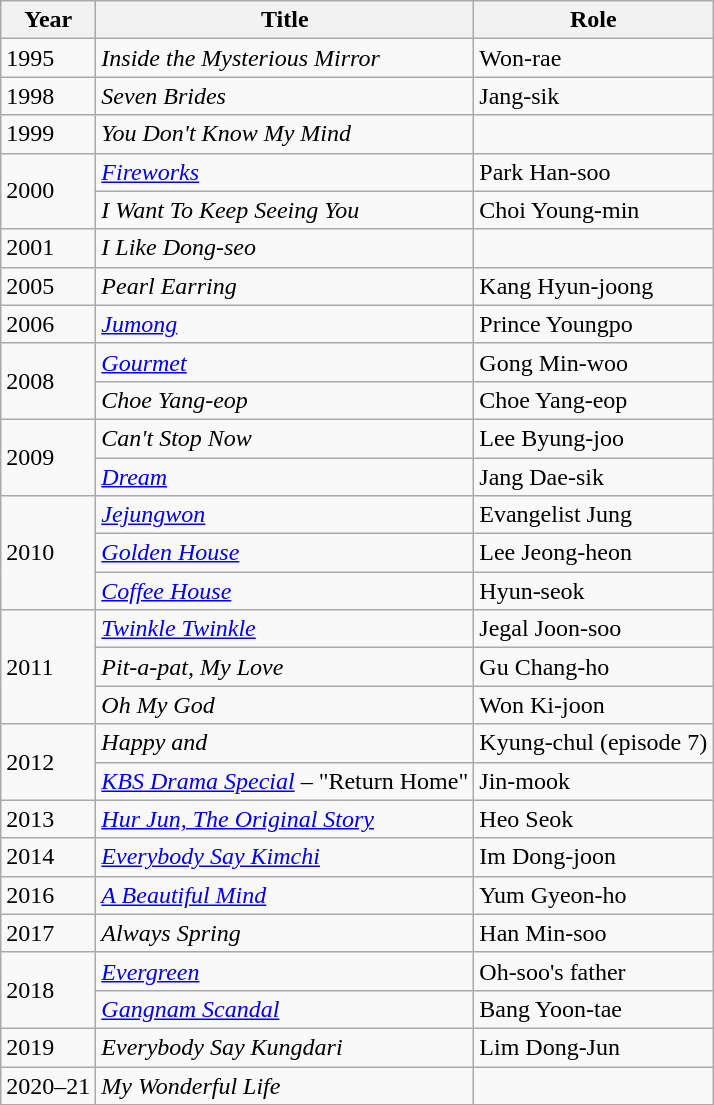<table class="wikitable">
<tr>
<th>Year</th>
<th>Title</th>
<th>Role</th>
</tr>
<tr>
<td>1995</td>
<td><em>Inside the Mysterious Mirror</em></td>
<td>Won-rae</td>
</tr>
<tr>
<td>1998</td>
<td><em>Seven Brides</em></td>
<td>Jang-sik</td>
</tr>
<tr>
<td>1999</td>
<td><em>You Don't Know My Mind</em></td>
<td></td>
</tr>
<tr>
<td rowspan=2>2000</td>
<td><em><a href='#'>Fireworks</a></em></td>
<td>Park Han-soo</td>
</tr>
<tr>
<td><em>I Want To Keep Seeing You</em></td>
<td>Choi Young-min</td>
</tr>
<tr>
<td>2001</td>
<td><em>I Like Dong-seo</em></td>
<td></td>
</tr>
<tr>
<td>2005</td>
<td><em>Pearl Earring</em></td>
<td>Kang Hyun-joong</td>
</tr>
<tr>
<td>2006</td>
<td><em><a href='#'>Jumong</a></em></td>
<td>Prince Youngpo</td>
</tr>
<tr>
<td rowspan=2>2008</td>
<td><em><a href='#'>Gourmet</a></em></td>
<td>Gong Min-woo</td>
</tr>
<tr>
<td><em>Choe Yang-eop</em></td>
<td>Choe Yang-eop</td>
</tr>
<tr>
<td rowspan=2>2009</td>
<td><em>Can't Stop Now</em></td>
<td>Lee Byung-joo</td>
</tr>
<tr>
<td><em><a href='#'>Dream</a></em></td>
<td>Jang Dae-sik</td>
</tr>
<tr>
<td rowspan=3>2010</td>
<td><em><a href='#'>Jejungwon</a></em></td>
<td>Evangelist Jung</td>
</tr>
<tr>
<td><em><a href='#'>Golden House</a></em></td>
<td>Lee Jeong-heon</td>
</tr>
<tr>
<td><em><a href='#'>Coffee House</a></em></td>
<td>Hyun-seok</td>
</tr>
<tr>
<td rowspan=3>2011</td>
<td><em><a href='#'>Twinkle Twinkle</a></em></td>
<td>Jegal Joon-soo</td>
</tr>
<tr>
<td><em>Pit-a-pat, My Love</em></td>
<td>Gu Chang-ho</td>
</tr>
<tr>
<td><em>Oh My God</em></td>
<td>Won Ki-joon</td>
</tr>
<tr>
<td rowspan=2>2012</td>
<td><em>Happy and</em></td>
<td>Kyung-chul (episode 7)</td>
</tr>
<tr>
<td><em><a href='#'>KBS Drama Special</a></em> – "Return Home"</td>
<td>Jin-mook</td>
</tr>
<tr>
<td>2013</td>
<td><em><a href='#'>Hur Jun, The Original Story</a></em></td>
<td>Heo Seok</td>
</tr>
<tr>
<td>2014</td>
<td><em><a href='#'>Everybody Say Kimchi</a></em></td>
<td>Im Dong-joon</td>
</tr>
<tr>
<td>2016</td>
<td><em><a href='#'>A Beautiful Mind</a></em></td>
<td>Yum Gyeon-ho</td>
</tr>
<tr>
<td>2017</td>
<td><em>Always Spring</em></td>
<td>Han Min-soo</td>
</tr>
<tr>
<td rowspan=2>2018</td>
<td><em><a href='#'>Evergreen</a></em></td>
<td>Oh-soo's father</td>
</tr>
<tr>
<td><em><a href='#'>Gangnam Scandal</a></em></td>
<td>Bang Yoon-tae</td>
</tr>
<tr>
<td>2019</td>
<td><em>Everybody Say Kungdari</em></td>
<td>Lim Dong-Jun</td>
</tr>
<tr>
<td>2020–21</td>
<td><em>My Wonderful Life</em></td>
<td></td>
</tr>
</table>
